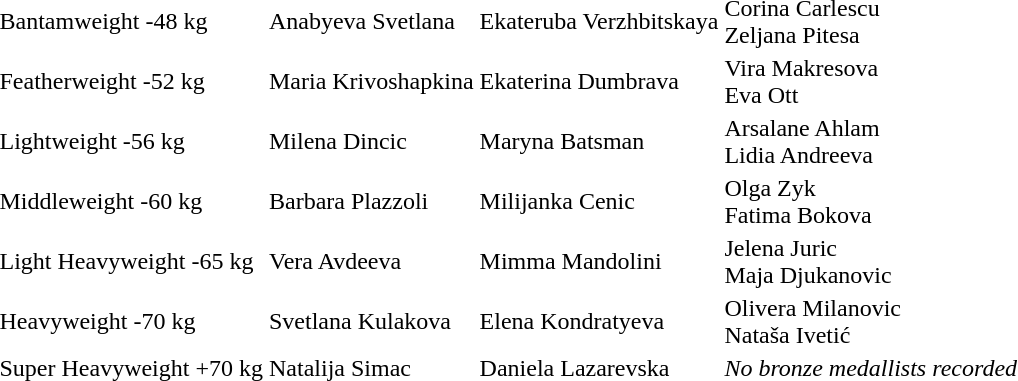<table>
<tr>
<td>Bantamweight -48 kg<br></td>
<td>Anabyeva Svetlana </td>
<td>Ekateruba Verzhbitskaya </td>
<td>Corina Carlescu <br>Zeljana Pitesa </td>
</tr>
<tr>
<td>Featherweight -52 kg<br></td>
<td>Maria Krivoshapkina </td>
<td>Ekaterina Dumbrava </td>
<td>Vira Makresova <br>Eva Ott </td>
</tr>
<tr>
<td>Lightweight -56 kg<br></td>
<td>Milena Dincic </td>
<td>Maryna Batsman </td>
<td>Arsalane Ahlam <br>Lidia Andreeva </td>
</tr>
<tr>
<td>Middleweight -60 kg<br></td>
<td>Barbara Plazzoli </td>
<td>Milijanka Cenic </td>
<td>Olga Zyk <br>Fatima Bokova </td>
</tr>
<tr>
<td>Light Heavyweight -65 kg<br></td>
<td>Vera Avdeeva </td>
<td>Mimma Mandolini </td>
<td>Jelena Juric <br>Maja Djukanovic </td>
</tr>
<tr>
<td>Heavyweight -70 kg<br></td>
<td>Svetlana Kulakova </td>
<td>Elena Kondratyeva </td>
<td>Olivera Milanovic <br>Nataša Ivetić </td>
</tr>
<tr>
<td>Super Heavyweight +70 kg<br></td>
<td>Natalija Simac </td>
<td>Daniela Lazarevska </td>
<td><em>No bronze medallists recorded</em></td>
</tr>
<tr>
</tr>
</table>
